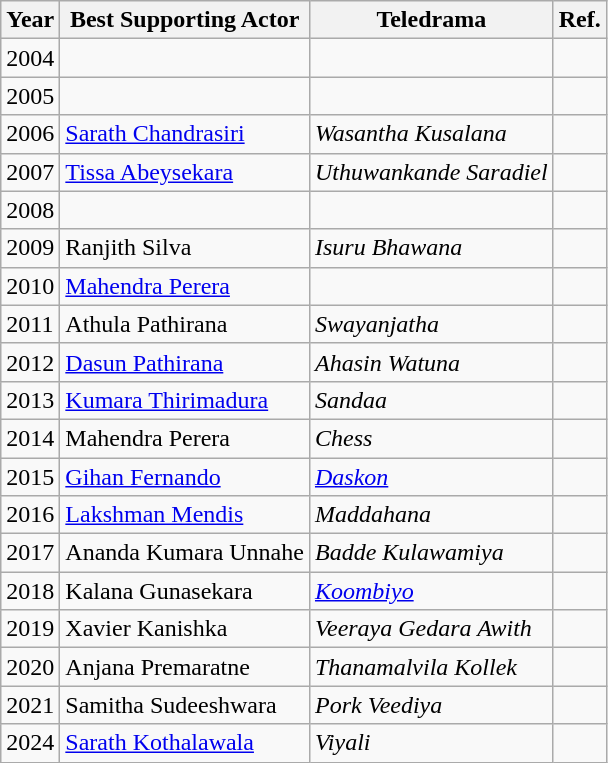<table class="wikitable">
<tr>
<th>Year</th>
<th>Best Supporting Actor</th>
<th>Teledrama</th>
<th>Ref.</th>
</tr>
<tr>
<td>2004</td>
<td></td>
<td></td>
<td></td>
</tr>
<tr>
<td>2005</td>
<td></td>
<td></td>
<td></td>
</tr>
<tr>
<td>2006</td>
<td><a href='#'>Sarath Chandrasiri</a></td>
<td><em>Wasantha Kusalana</em></td>
<td></td>
</tr>
<tr>
<td>2007</td>
<td><a href='#'>Tissa Abeysekara</a></td>
<td><em>Uthuwankande Saradiel</em></td>
<td></td>
</tr>
<tr>
<td>2008</td>
<td></td>
<td></td>
<td></td>
</tr>
<tr>
<td>2009</td>
<td>Ranjith Silva</td>
<td><em>Isuru Bhawana</em></td>
<td></td>
</tr>
<tr>
<td>2010</td>
<td><a href='#'>Mahendra Perera</a></td>
<td></td>
<td></td>
</tr>
<tr>
<td>2011</td>
<td>Athula Pathirana</td>
<td><em>Swayanjatha</em></td>
<td></td>
</tr>
<tr>
<td>2012</td>
<td><a href='#'>Dasun Pathirana</a></td>
<td><em>Ahasin Watuna</em></td>
<td></td>
</tr>
<tr>
<td>2013</td>
<td><a href='#'>Kumara Thirimadura</a></td>
<td><em>Sandaa</em></td>
<td></td>
</tr>
<tr>
<td>2014</td>
<td>Mahendra Perera</td>
<td><em>Chess</em></td>
<td></td>
</tr>
<tr>
<td>2015</td>
<td><a href='#'>Gihan Fernando</a></td>
<td><em><a href='#'>Daskon</a></em></td>
<td></td>
</tr>
<tr>
<td>2016</td>
<td><a href='#'>Lakshman Mendis</a></td>
<td><em>Maddahana</em></td>
<td></td>
</tr>
<tr>
<td>2017</td>
<td>Ananda Kumara Unnahe</td>
<td><em>Badde Kulawamiya</em></td>
<td></td>
</tr>
<tr>
<td>2018</td>
<td>Kalana Gunasekara</td>
<td><em><a href='#'>Koombiyo</a></em></td>
<td></td>
</tr>
<tr>
<td>2019</td>
<td>Xavier Kanishka</td>
<td><em>Veeraya Gedara Awith</em></td>
<td></td>
</tr>
<tr>
<td>2020</td>
<td>Anjana Premaratne</td>
<td><em>Thanamalvila Kollek</em></td>
<td></td>
</tr>
<tr>
<td>2021</td>
<td>Samitha Sudeeshwara</td>
<td><em>Pork Veediya</em></td>
<td></td>
</tr>
<tr>
<td>2024</td>
<td><a href='#'>Sarath Kothalawala</a></td>
<td><em>Viyali</em></td>
<td></td>
</tr>
</table>
